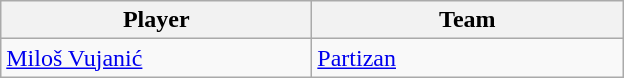<table class="wikitable" style="text-align:left;">
<tr>
<th style="width:200px;">Player</th>
<th style="width:200px;">Team</th>
</tr>
<tr>
<td> <a href='#'>Miloš Vujanić</a></td>
<td> <a href='#'>Partizan</a></td>
</tr>
</table>
